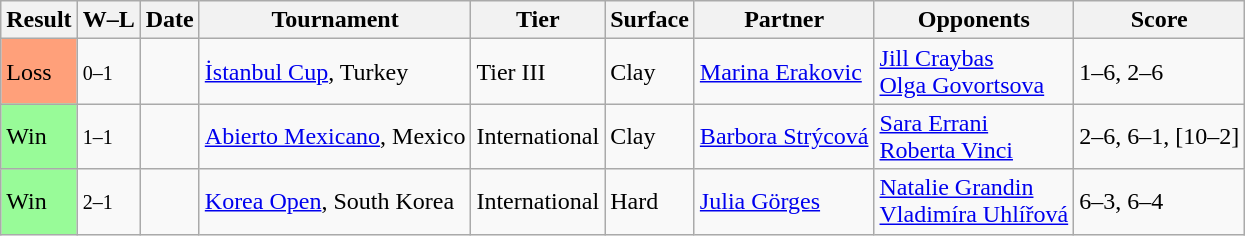<table class="sortable wikitable">
<tr>
<th>Result</th>
<th class="unsortable">W–L</th>
<th>Date</th>
<th>Tournament</th>
<th>Tier</th>
<th>Surface</th>
<th>Partner</th>
<th>Opponents</th>
<th class="unsortable">Score</th>
</tr>
<tr>
<td bgcolor="FFA07A">Loss</td>
<td><small>0–1</small></td>
<td><a href='#'></a></td>
<td><a href='#'>İstanbul Cup</a>, Turkey</td>
<td>Tier III</td>
<td>Clay</td>
<td> <a href='#'>Marina Erakovic</a></td>
<td> <a href='#'>Jill Craybas</a><br> <a href='#'>Olga Govortsova</a></td>
<td>1–6, 2–6</td>
</tr>
<tr>
<td bgcolor="98FB98">Win</td>
<td><small>1–1</small></td>
<td><a href='#'></a></td>
<td><a href='#'>Abierto Mexicano</a>, Mexico</td>
<td>International</td>
<td>Clay</td>
<td> <a href='#'>Barbora Strýcová</a></td>
<td> <a href='#'>Sara Errani</a><br> <a href='#'>Roberta Vinci</a></td>
<td>2–6, 6–1, [10–2]</td>
</tr>
<tr>
<td bgcolor="98FB98">Win</td>
<td><small>2–1</small></td>
<td><a href='#'></a></td>
<td><a href='#'>Korea Open</a>, South Korea</td>
<td>International</td>
<td>Hard</td>
<td> <a href='#'>Julia Görges</a></td>
<td> <a href='#'>Natalie Grandin</a><br> <a href='#'>Vladimíra Uhlířová</a></td>
<td>6–3, 6–4</td>
</tr>
</table>
